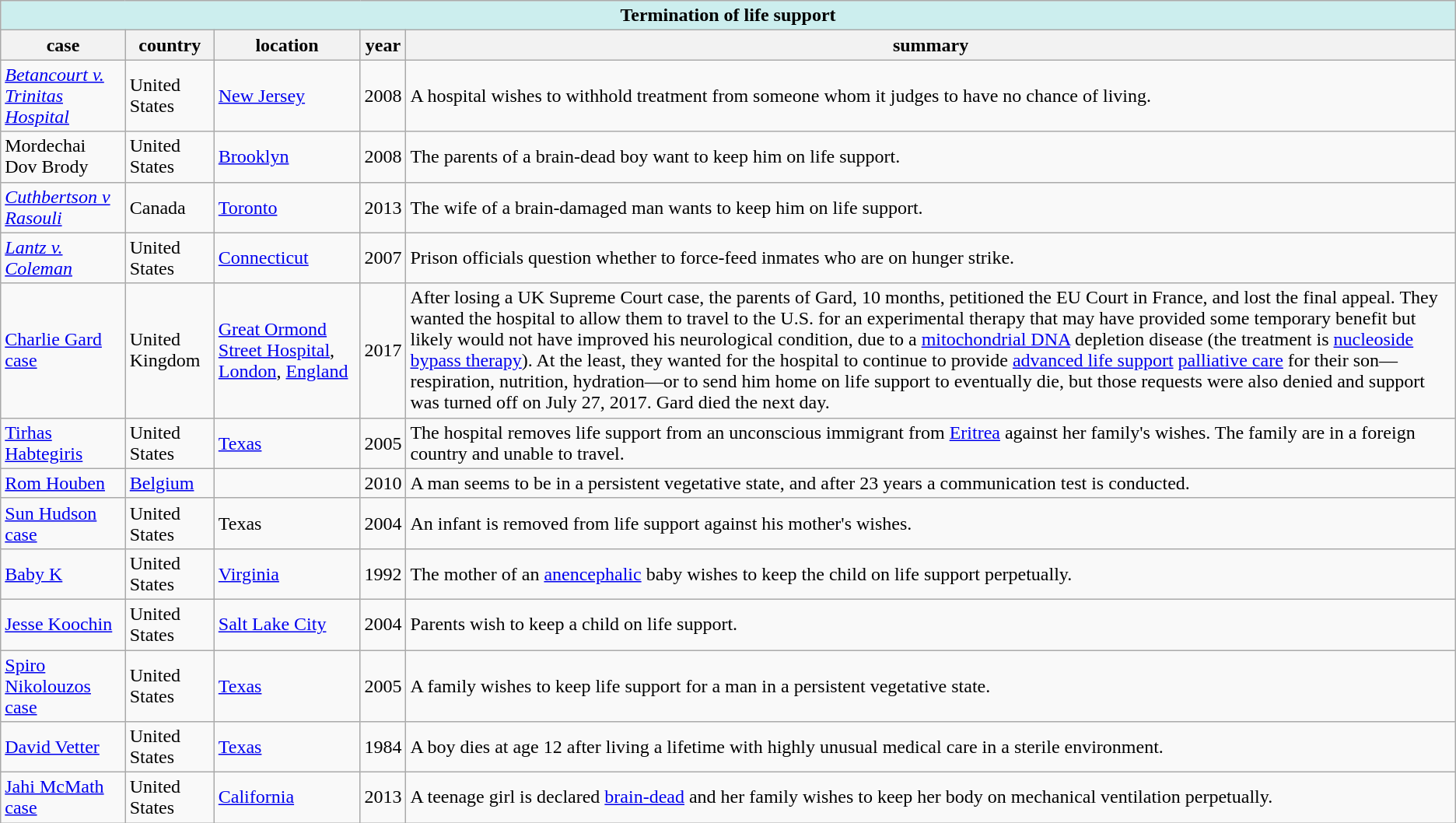<table class="wikitable">
<tr>
<th colspan="6" style="background-color: #CCEEEE;">Termination of life support</th>
</tr>
<tr>
<th>case</th>
<th>country</th>
<th>location</th>
<th>year</th>
<th>summary</th>
</tr>
<tr>
<td><em><a href='#'>Betancourt v. Trinitas Hospital</a></em></td>
<td>United States</td>
<td><a href='#'>New Jersey</a></td>
<td>2008</td>
<td>A hospital wishes to withhold treatment from someone whom it judges to have no chance of living.</td>
</tr>
<tr>
<td>Mordechai Dov Brody</td>
<td>United States</td>
<td><a href='#'>Brooklyn</a></td>
<td>2008</td>
<td>The parents of a brain-dead boy want to keep him on life support.</td>
</tr>
<tr>
<td><em><a href='#'>Cuthbertson v Rasouli</a></em></td>
<td>Canada</td>
<td><a href='#'>Toronto</a></td>
<td>2013</td>
<td>The wife of a brain-damaged man wants to keep him on life support.</td>
</tr>
<tr>
<td><em><a href='#'>Lantz v. Coleman</a></em></td>
<td>United States</td>
<td><a href='#'>Connecticut</a></td>
<td>2007</td>
<td>Prison officials question whether to force-feed inmates who are on hunger strike.</td>
</tr>
<tr>
<td><a href='#'>Charlie Gard case</a></td>
<td>United Kingdom</td>
<td><a href='#'>Great Ormond Street Hospital</a>, <a href='#'>London</a>, <a href='#'>England</a></td>
<td>2017</td>
<td>After losing a UK Supreme Court case, the parents of Gard, 10 months, petitioned the EU Court in France, and lost the final appeal. They wanted the hospital to allow them to travel to the U.S. for an experimental therapy that may have provided some temporary benefit but likely would not have improved his neurological condition, due to a <a href='#'>mitochondrial DNA</a> depletion disease (the treatment is <a href='#'>nucleoside bypass therapy</a>). At the least, they wanted for the hospital to continue to provide <a href='#'>advanced life support</a> <a href='#'>palliative care</a> for their son—respiration, nutrition, hydration—or to send him home on life support to eventually die, but those requests were also denied and support was turned off on July 27, 2017. Gard died the next day.</td>
</tr>
<tr>
<td><a href='#'>Tirhas Habtegiris</a></td>
<td>United States</td>
<td><a href='#'>Texas</a></td>
<td>2005</td>
<td>The hospital removes life support from an unconscious immigrant from <a href='#'>Eritrea</a> against her family's wishes. The family are in a foreign country and unable to travel.</td>
</tr>
<tr>
<td><a href='#'>Rom Houben</a></td>
<td><a href='#'>Belgium</a></td>
<td></td>
<td>2010</td>
<td>A man seems to be in a persistent vegetative state, and after 23 years a communication test is conducted.</td>
</tr>
<tr>
<td><a href='#'>Sun Hudson case</a></td>
<td>United States</td>
<td>Texas</td>
<td>2004</td>
<td>An infant is removed from life support against his mother's wishes.</td>
</tr>
<tr>
<td><a href='#'>Baby K</a></td>
<td>United States</td>
<td><a href='#'>Virginia</a></td>
<td>1992</td>
<td>The mother of an <a href='#'>anencephalic</a> baby wishes to keep the child on life support perpetually.</td>
</tr>
<tr>
<td><a href='#'>Jesse Koochin</a></td>
<td>United States</td>
<td><a href='#'>Salt Lake City</a></td>
<td>2004</td>
<td>Parents wish to keep a child on life support.</td>
</tr>
<tr>
<td><a href='#'>Spiro Nikolouzos case</a></td>
<td>United States</td>
<td><a href='#'>Texas</a></td>
<td>2005</td>
<td>A family wishes to keep life support for a man in a persistent vegetative state.</td>
</tr>
<tr>
<td><a href='#'>David Vetter</a></td>
<td>United States</td>
<td><a href='#'>Texas</a></td>
<td>1984</td>
<td>A boy dies at age 12 after living a lifetime with highly unusual medical care in a sterile environment.</td>
</tr>
<tr>
<td><a href='#'>Jahi McMath case</a></td>
<td>United States</td>
<td><a href='#'>California</a></td>
<td>2013</td>
<td>A teenage girl is declared <a href='#'>brain-dead</a> and her family wishes to keep her body on mechanical ventilation perpetually.</td>
</tr>
</table>
